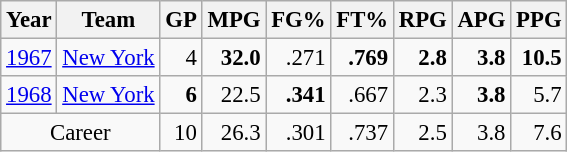<table class="wikitable sortable" style="font-size:95%; text-align:right;">
<tr>
<th>Year</th>
<th>Team</th>
<th>GP</th>
<th>MPG</th>
<th>FG%</th>
<th>FT%</th>
<th>RPG</th>
<th>APG</th>
<th>PPG</th>
</tr>
<tr>
<td style="text-align:left;"><a href='#'>1967</a></td>
<td style="text-align:left;"><a href='#'>New York</a></td>
<td>4</td>
<td><strong>32.0</strong></td>
<td>.271</td>
<td><strong>.769</strong></td>
<td><strong>2.8</strong></td>
<td><strong>3.8</strong></td>
<td><strong>10.5</strong></td>
</tr>
<tr>
<td style="text-align:left;"><a href='#'>1968</a></td>
<td style="text-align:left;"><a href='#'>New York</a></td>
<td><strong>6</strong></td>
<td>22.5</td>
<td><strong>.341</strong></td>
<td>.667</td>
<td>2.3</td>
<td><strong>3.8</strong></td>
<td>5.7</td>
</tr>
<tr class="sortbottom">
<td style="text-align:center;" colspan="2">Career</td>
<td>10</td>
<td>26.3</td>
<td>.301</td>
<td>.737</td>
<td>2.5</td>
<td>3.8</td>
<td>7.6</td>
</tr>
</table>
